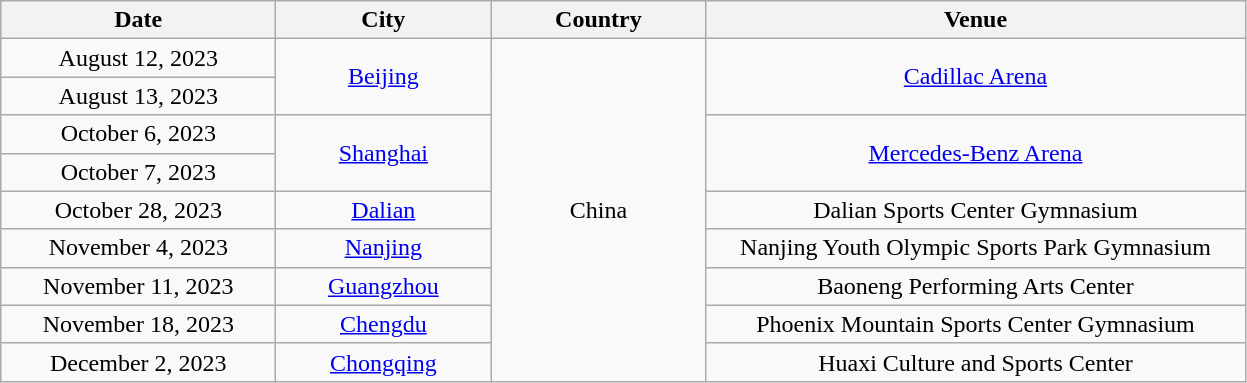<table class="wikitable" style="text-align:center;">
<tr>
<th scope="col" style="width:11em;">Date</th>
<th scope="col" style="width:8.5em;">City</th>
<th scope="col" style="width:8.5em;">Country</th>
<th scope="col" style="width:22em;">Venue</th>
</tr>
<tr>
<td>August 12, 2023</td>
<td rowspan="2"><a href='#'>Beijing</a></td>
<td rowspan="9">China</td>
<td rowspan="2"><a href='#'>Cadillac Arena</a></td>
</tr>
<tr>
<td>August 13, 2023</td>
</tr>
<tr>
<td>October 6, 2023</td>
<td rowspan="2"><a href='#'>Shanghai</a></td>
<td rowspan="2"><a href='#'>Mercedes-Benz Arena</a></td>
</tr>
<tr>
<td>October 7, 2023</td>
</tr>
<tr>
<td>October 28, 2023</td>
<td><a href='#'>Dalian</a></td>
<td>Dalian Sports Center Gymnasium</td>
</tr>
<tr>
<td>November 4, 2023</td>
<td><a href='#'>Nanjing</a></td>
<td>Nanjing Youth Olympic Sports Park Gymnasium</td>
</tr>
<tr>
<td>November 11, 2023</td>
<td><a href='#'>Guangzhou</a></td>
<td>Baoneng Performing Arts Center</td>
</tr>
<tr>
<td>November 18, 2023</td>
<td><a href='#'>Chengdu</a></td>
<td>Phoenix Mountain Sports Center Gymnasium</td>
</tr>
<tr>
<td>December 2, 2023</td>
<td><a href='#'>Chongqing</a></td>
<td>Huaxi Culture and Sports Center</td>
</tr>
</table>
